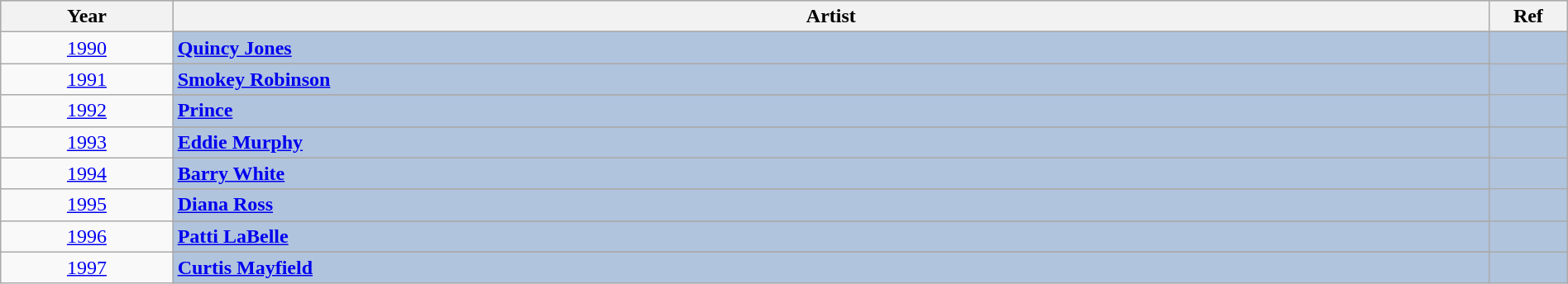<table class="wikitable" style="width:100%;">
<tr style="background:#bebebe;">
<th style="width:11%;">Year</th>
<th style="width:84%;">Artist</th>
<th style="width:5%;">Ref</th>
</tr>
<tr>
<td rowspan="2" align="center"><a href='#'>1990</a></td>
</tr>
<tr style="background:#B0C4DE">
<td><strong><a href='#'>Quincy Jones</a></strong></td>
<td rowspan="2" align="center"></td>
</tr>
<tr>
<td rowspan="2" align="center"><a href='#'>1991</a></td>
</tr>
<tr style="background:#B0C4DE">
<td><strong><a href='#'>Smokey Robinson</a></strong></td>
<td rowspan="2" align="center"></td>
</tr>
<tr>
<td rowspan="2" align="center"><a href='#'>1992</a></td>
</tr>
<tr style="background:#B0C4DE">
<td><strong><a href='#'>Prince</a></strong></td>
<td rowspan="2" align="center"></td>
</tr>
<tr>
<td rowspan="2" align="center"><a href='#'>1993</a></td>
</tr>
<tr style="background:#B0C4DE">
<td><strong><a href='#'>Eddie Murphy</a></strong></td>
<td rowspan="2" align="center"></td>
</tr>
<tr>
<td rowspan="2" align="center"><a href='#'>1994</a></td>
</tr>
<tr style="background:#B0C4DE">
<td><strong><a href='#'>Barry White</a></strong></td>
<td rowspan="2" align="center"></td>
</tr>
<tr>
<td rowspan="2" align="center"><a href='#'>1995</a></td>
</tr>
<tr style="background:#B0C4DE">
<td><strong><a href='#'>Diana Ross</a></strong></td>
<td rowspan="2" align="center"></td>
</tr>
<tr>
<td rowspan="2" align="center"><a href='#'>1996</a></td>
</tr>
<tr style="background:#B0C4DE">
<td><strong><a href='#'>Patti LaBelle</a></strong></td>
<td rowspan="2" align="center"></td>
</tr>
<tr>
<td rowspan="2" align="center"><a href='#'>1997</a></td>
</tr>
<tr style="background:#B0C4DE">
<td><strong><a href='#'>Curtis Mayfield</a></strong></td>
<td rowspan="2" align="center"></td>
</tr>
</table>
